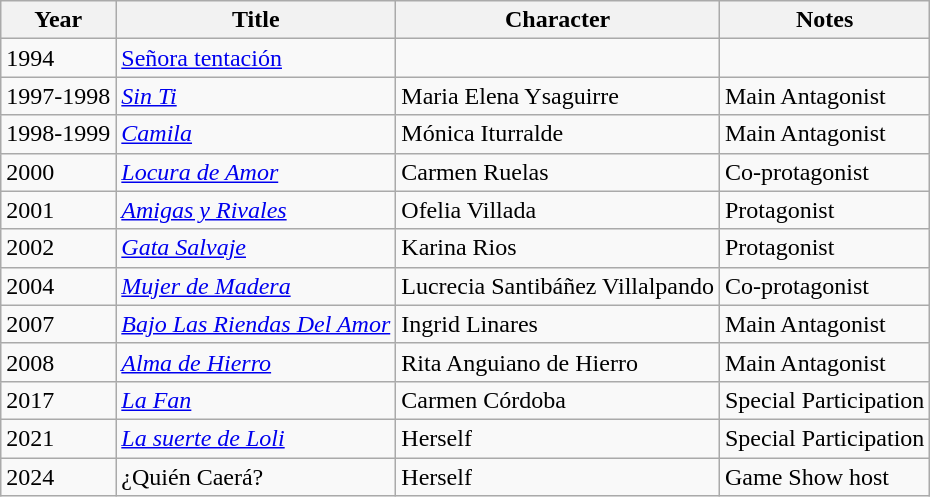<table class="wikitable">
<tr>
<th>Year</th>
<th>Title</th>
<th>Character</th>
<th>Notes</th>
</tr>
<tr>
<td>1994</td>
<td><a href='#'>Señora tentación</a></td>
<td></td>
<td></td>
</tr>
<tr>
<td>1997-1998</td>
<td><em><a href='#'>Sin Ti</a></em></td>
<td>Maria Elena Ysaguirre</td>
<td>Main Antagonist</td>
</tr>
<tr>
<td>1998-1999</td>
<td><em><a href='#'>Camila</a></em></td>
<td>Mónica Iturralde</td>
<td>Main Antagonist</td>
</tr>
<tr>
<td>2000</td>
<td><em><a href='#'>Locura de Amor</a></em></td>
<td>Carmen Ruelas</td>
<td>Co-protagonist</td>
</tr>
<tr>
<td>2001</td>
<td><em><a href='#'>Amigas y Rivales</a></em></td>
<td>Ofelia Villada</td>
<td>Protagonist</td>
</tr>
<tr>
<td>2002</td>
<td><em><a href='#'>Gata Salvaje</a></em></td>
<td>Karina Rios</td>
<td>Protagonist</td>
</tr>
<tr>
<td>2004</td>
<td><em><a href='#'>Mujer de Madera</a></em></td>
<td>Lucrecia Santibáñez Villalpando</td>
<td>Co-protagonist</td>
</tr>
<tr>
<td>2007</td>
<td><em><a href='#'>Bajo Las Riendas Del Amor</a></em></td>
<td>Ingrid Linares</td>
<td>Main Antagonist</td>
</tr>
<tr>
<td>2008</td>
<td><em><a href='#'>Alma de Hierro</a></em></td>
<td>Rita Anguiano de Hierro</td>
<td>Main Antagonist</td>
</tr>
<tr>
<td>2017</td>
<td><em><a href='#'>La Fan</a></em></td>
<td>Carmen Córdoba</td>
<td>Special Participation</td>
</tr>
<tr>
<td>2021</td>
<td><em><a href='#'>La suerte de Loli</a></em></td>
<td>Herself</td>
<td>Special Participation</td>
</tr>
<tr>
<td>2024</td>
<td>¿Quién Caerá?</td>
<td>Herself</td>
<td>Game Show host </td>
</tr>
</table>
